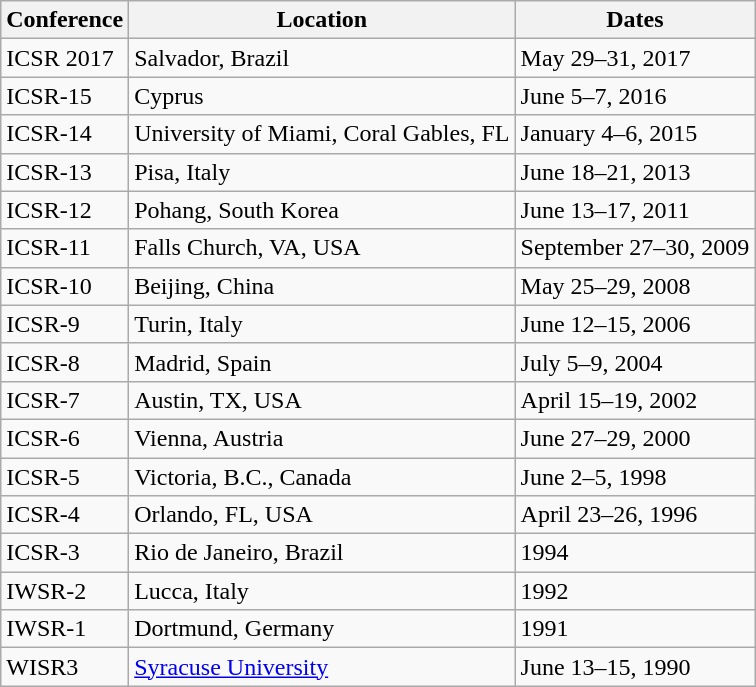<table class="wikitable">
<tr>
<th>Conference</th>
<th>Location</th>
<th>Dates</th>
</tr>
<tr>
<td>ICSR 2017</td>
<td>Salvador, Brazil</td>
<td>May 29–31, 2017</td>
</tr>
<tr>
<td>ICSR-15</td>
<td>Cyprus</td>
<td>June 5–7, 2016</td>
</tr>
<tr>
<td>ICSR-14</td>
<td>University of Miami, Coral Gables, FL</td>
<td>January 4–6, 2015</td>
</tr>
<tr>
<td>ICSR-13</td>
<td>Pisa, Italy</td>
<td>June 18–21, 2013</td>
</tr>
<tr>
<td>ICSR-12</td>
<td>Pohang, South Korea</td>
<td>June 13–17, 2011</td>
</tr>
<tr>
<td>ICSR-11</td>
<td>Falls Church, VA, USA</td>
<td>September 27–30, 2009</td>
</tr>
<tr>
<td>ICSR-10</td>
<td>Beijing, China</td>
<td>May 25–29, 2008</td>
</tr>
<tr>
<td>ICSR-9</td>
<td>Turin, Italy</td>
<td>June 12–15, 2006</td>
</tr>
<tr>
<td>ICSR-8</td>
<td>Madrid, Spain</td>
<td>July 5–9, 2004</td>
</tr>
<tr>
<td>ICSR-7</td>
<td>Austin, TX, USA</td>
<td>April 15–19, 2002</td>
</tr>
<tr>
<td>ICSR-6</td>
<td>Vienna, Austria</td>
<td>June 27–29, 2000</td>
</tr>
<tr>
<td>ICSR-5</td>
<td>Victoria, B.C., Canada</td>
<td>June 2–5, 1998</td>
</tr>
<tr>
<td>ICSR-4</td>
<td>Orlando, FL, USA</td>
<td>April 23–26, 1996</td>
</tr>
<tr>
<td>ICSR-3</td>
<td>Rio de Janeiro, Brazil</td>
<td>1994</td>
</tr>
<tr>
<td>IWSR-2</td>
<td>Lucca, Italy</td>
<td>1992</td>
</tr>
<tr>
<td>IWSR-1</td>
<td>Dortmund, Germany</td>
<td>1991</td>
</tr>
<tr>
<td>WISR3</td>
<td><a href='#'>Syracuse University</a></td>
<td>June 13–15, 1990</td>
</tr>
</table>
